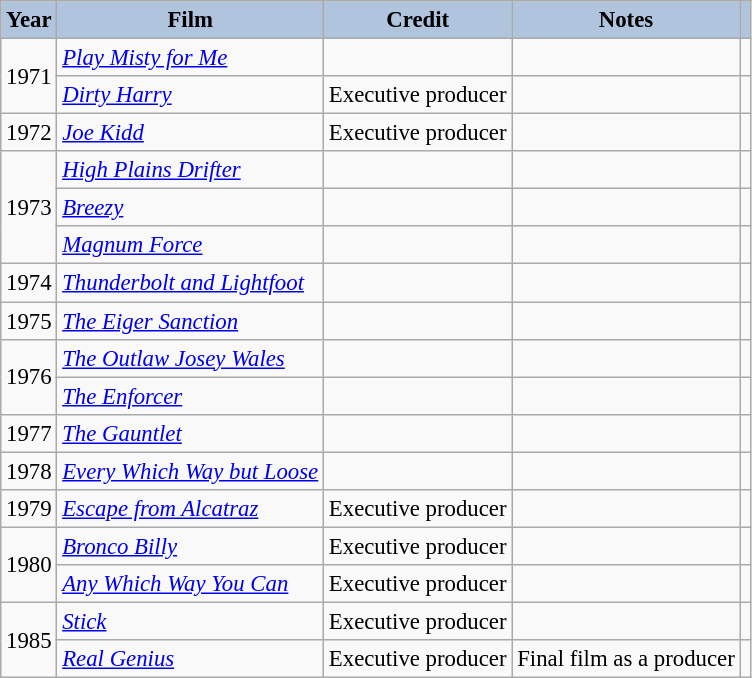<table class="wikitable" style="font-size:95%;">
<tr>
<th style="background:#B0C4DE;">Year</th>
<th style="background:#B0C4DE;">Film</th>
<th style="background:#B0C4DE;">Credit</th>
<th style="background:#B0C4DE;">Notes</th>
<th style="background:#B0C4DE;"></th>
</tr>
<tr>
<td rowspan=2>1971</td>
<td><em><a href='#'>Play Misty for Me</a></em></td>
<td></td>
<td></td>
<td></td>
</tr>
<tr>
<td><em><a href='#'>Dirty Harry</a></em></td>
<td>Executive producer</td>
<td></td>
<td></td>
</tr>
<tr>
<td>1972</td>
<td><em><a href='#'>Joe Kidd</a></em></td>
<td>Executive producer</td>
<td></td>
<td></td>
</tr>
<tr>
<td rowspan=3>1973</td>
<td><em><a href='#'>High Plains Drifter</a></em></td>
<td></td>
<td></td>
<td></td>
</tr>
<tr>
<td><em><a href='#'>Breezy</a></em></td>
<td></td>
<td></td>
<td></td>
</tr>
<tr>
<td><em><a href='#'>Magnum Force</a></em></td>
<td></td>
<td></td>
<td></td>
</tr>
<tr>
<td>1974</td>
<td><em><a href='#'>Thunderbolt and Lightfoot</a></em></td>
<td></td>
<td></td>
<td></td>
</tr>
<tr>
<td>1975</td>
<td><em><a href='#'>The Eiger Sanction</a></em></td>
<td></td>
<td></td>
<td></td>
</tr>
<tr>
<td rowspan=2>1976</td>
<td><em><a href='#'>The Outlaw Josey Wales</a></em></td>
<td></td>
<td></td>
<td></td>
</tr>
<tr>
<td><em><a href='#'>The Enforcer</a></em></td>
<td></td>
<td></td>
<td></td>
</tr>
<tr>
<td>1977</td>
<td><em><a href='#'>The Gauntlet</a></em></td>
<td></td>
<td></td>
<td></td>
</tr>
<tr>
<td>1978</td>
<td><em><a href='#'>Every Which Way but Loose</a></em></td>
<td></td>
<td></td>
<td></td>
</tr>
<tr>
<td>1979</td>
<td><em><a href='#'>Escape from Alcatraz</a></em></td>
<td>Executive producer</td>
<td></td>
<td></td>
</tr>
<tr>
<td rowspan=2>1980</td>
<td><em><a href='#'>Bronco Billy</a></em></td>
<td>Executive producer</td>
<td></td>
<td></td>
</tr>
<tr>
<td><em><a href='#'>Any Which Way You Can</a></em></td>
<td>Executive producer</td>
<td></td>
<td></td>
</tr>
<tr>
<td rowspan=2>1985</td>
<td><em><a href='#'>Stick</a></em></td>
<td>Executive producer</td>
<td></td>
<td></td>
</tr>
<tr>
<td><em><a href='#'>Real Genius</a></em></td>
<td>Executive producer</td>
<td>Final film as a producer</td>
<td></td>
</tr>
</table>
